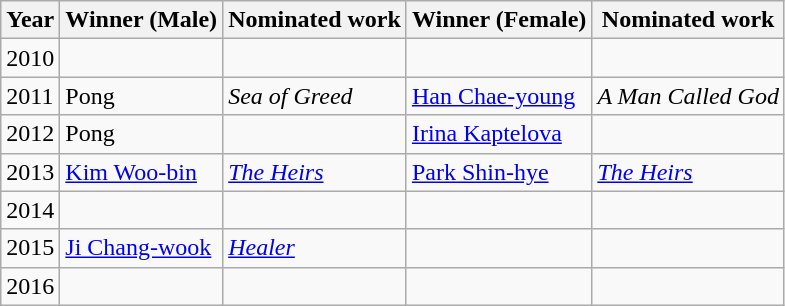<table class="wikitable">
<tr>
<th>Year</th>
<th>Winner (Male)</th>
<th>Nominated work</th>
<th>Winner (Female)</th>
<th>Nominated work</th>
</tr>
<tr>
<td>2010</td>
<td></td>
<td></td>
<td></td>
<td></td>
</tr>
<tr>
<td>2011</td>
<td>Pong</td>
<td><em>Sea of Greed</em></td>
<td><a href='#'>Han Chae-young</a></td>
<td><em>A Man Called God</em></td>
</tr>
<tr>
<td>2012</td>
<td>Pong</td>
<td></td>
<td><a href='#'>Irina Kaptelova</a></td>
<td></td>
</tr>
<tr>
<td>2013</td>
<td><a href='#'>Kim Woo-bin</a></td>
<td><em><a href='#'>The Heirs</a></em></td>
<td><a href='#'>Park Shin-hye</a></td>
<td><em><a href='#'>The Heirs</a></em></td>
</tr>
<tr>
<td>2014</td>
<td></td>
<td></td>
<td></td>
<td></td>
</tr>
<tr>
<td>2015</td>
<td><a href='#'>Ji Chang-wook</a></td>
<td><em><a href='#'>Healer</a></em></td>
<td></td>
<td></td>
</tr>
<tr>
<td>2016</td>
<td></td>
<td></td>
<td></td>
<td></td>
</tr>
</table>
